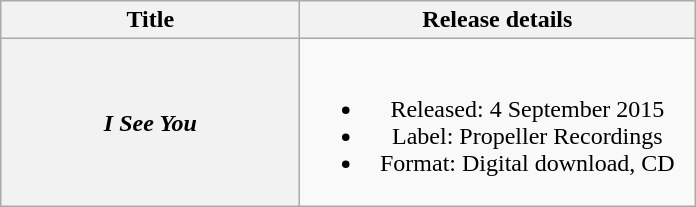<table class="wikitable plainrowheaders" style="text-align:center;">
<tr>
<th scope="col" style="width:12em;">Title</th>
<th scope="col" style="width:16em;">Release details</th>
</tr>
<tr>
<th scope="row"><em>I See You</em></th>
<td><br><ul><li>Released: 4 September 2015</li><li>Label: Propeller Recordings</li><li>Format: Digital download, CD</li></ul></td>
</tr>
</table>
